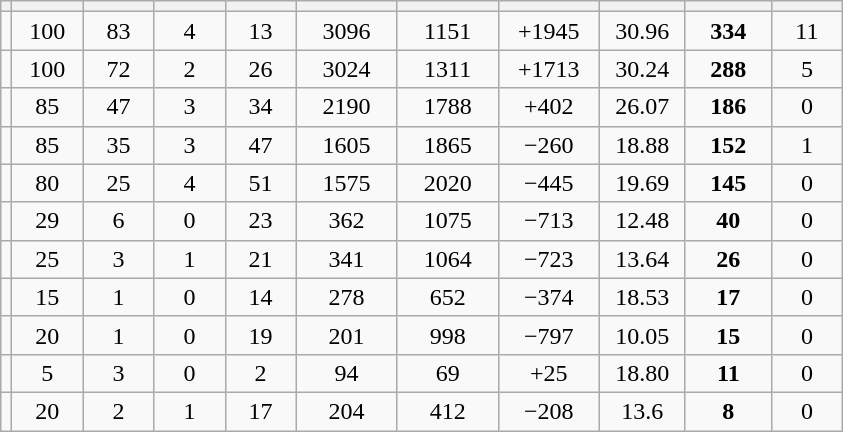<table class="wikitable" style="text-align:center;">
<tr>
<th></th>
<th width=40px></th>
<th width=40px></th>
<th width=40px></th>
<th width=40px></th>
<th width=60px></th>
<th width=60px></th>
<th width=60px></th>
<th width=50px></th>
<th width=50px></th>
<th width=40px></th>
</tr>
<tr>
<td style="text-align:left"></td>
<td>100</td>
<td>83</td>
<td>4</td>
<td>13</td>
<td>3096</td>
<td>1151</td>
<td>+1945</td>
<td>30.96</td>
<td><strong>334</strong></td>
<td>11</td>
</tr>
<tr>
<td style="text-align:left"></td>
<td>100</td>
<td>72</td>
<td>2</td>
<td>26</td>
<td>3024</td>
<td>1311</td>
<td>+1713</td>
<td>30.24</td>
<td><strong>288</strong></td>
<td>5</td>
</tr>
<tr>
<td style="text-align:left"></td>
<td>85</td>
<td>47</td>
<td>3</td>
<td>34</td>
<td>2190</td>
<td>1788</td>
<td>+402</td>
<td>26.07</td>
<td><strong>186</strong></td>
<td>0</td>
</tr>
<tr>
<td style="text-align:left"></td>
<td>85</td>
<td>35</td>
<td>3</td>
<td>47</td>
<td>1605</td>
<td>1865</td>
<td>−260</td>
<td>18.88</td>
<td><strong>152</strong></td>
<td>1</td>
</tr>
<tr>
<td style="text-align:left"></td>
<td>80</td>
<td>25</td>
<td>4</td>
<td>51</td>
<td>1575</td>
<td>2020</td>
<td>−445</td>
<td>19.69</td>
<td><strong>145</strong></td>
<td>0</td>
</tr>
<tr>
<td style="text-align:left"></td>
<td>29</td>
<td>6</td>
<td>0</td>
<td>23</td>
<td>362</td>
<td>1075</td>
<td>−713</td>
<td>12.48</td>
<td><strong>40</strong></td>
<td>0</td>
</tr>
<tr>
<td style="text-align:left"></td>
<td>25</td>
<td>3</td>
<td>1</td>
<td>21</td>
<td>341</td>
<td>1064</td>
<td>−723</td>
<td>13.64</td>
<td><strong>26</strong></td>
<td>0</td>
</tr>
<tr>
<td style="text-align:left"></td>
<td>15</td>
<td>1</td>
<td>0</td>
<td>14</td>
<td>278</td>
<td>652</td>
<td>−374</td>
<td>18.53</td>
<td><strong>17</strong></td>
<td>0</td>
</tr>
<tr>
<td style="text-align:left"></td>
<td>20</td>
<td>1</td>
<td>0</td>
<td>19</td>
<td>201</td>
<td>998</td>
<td>−797</td>
<td>10.05</td>
<td><strong>15</strong></td>
<td>0</td>
</tr>
<tr>
<td style="text-align:left"></td>
<td>5</td>
<td>3</td>
<td>0</td>
<td>2</td>
<td>94</td>
<td>69</td>
<td>+25</td>
<td>18.80</td>
<td><strong>11</strong></td>
<td>0</td>
</tr>
<tr>
<td style="text-align:left"></td>
<td>20</td>
<td>2</td>
<td>1</td>
<td>17</td>
<td>204</td>
<td>412</td>
<td>−208</td>
<td>13.6</td>
<td><strong>8</strong></td>
<td>0</td>
</tr>
</table>
